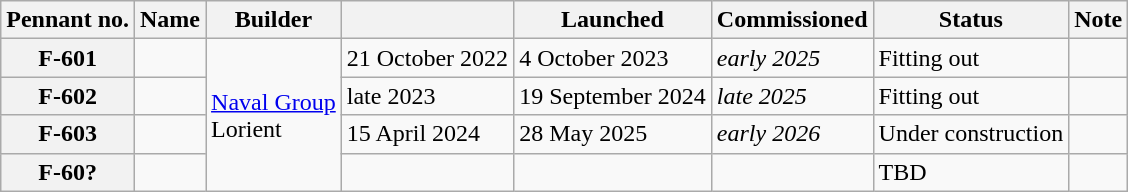<table class="wikitable plainrowheaders">
<tr>
<th scope="col">Pennant no.</th>
<th scope="col">Name</th>
<th scope="col">Builder</th>
<th scope="col"></th>
<th scope="col">Launched</th>
<th scope="col">Commissioned</th>
<th scope="col">Status</th>
<th>Note</th>
</tr>
<tr>
<th scope="row">F-601</th>
<td></td>
<td rowspan=4 align=left><a href='#'>Naval Group</a> <br> Lorient</td>
<td>21 October 2022</td>
<td>4 October 2023</td>
<td><em>early 2025</em></td>
<td>Fitting out</td>
<td></td>
</tr>
<tr>
<th scope="row">F-602</th>
<td></td>
<td>late 2023</td>
<td>19 September 2024</td>
<td><em>late 2025</em></td>
<td>Fitting out</td>
<td></td>
</tr>
<tr>
<th scope="row">F-603</th>
<td></td>
<td>15 April 2024</td>
<td>28 May 2025</td>
<td><em>early 2026</em></td>
<td>Under construction</td>
<td></td>
</tr>
<tr>
<th scope="row">F-60?</th>
<td></td>
<td></td>
<td></td>
<td></td>
<td>TBD</td>
<td></td>
</tr>
</table>
